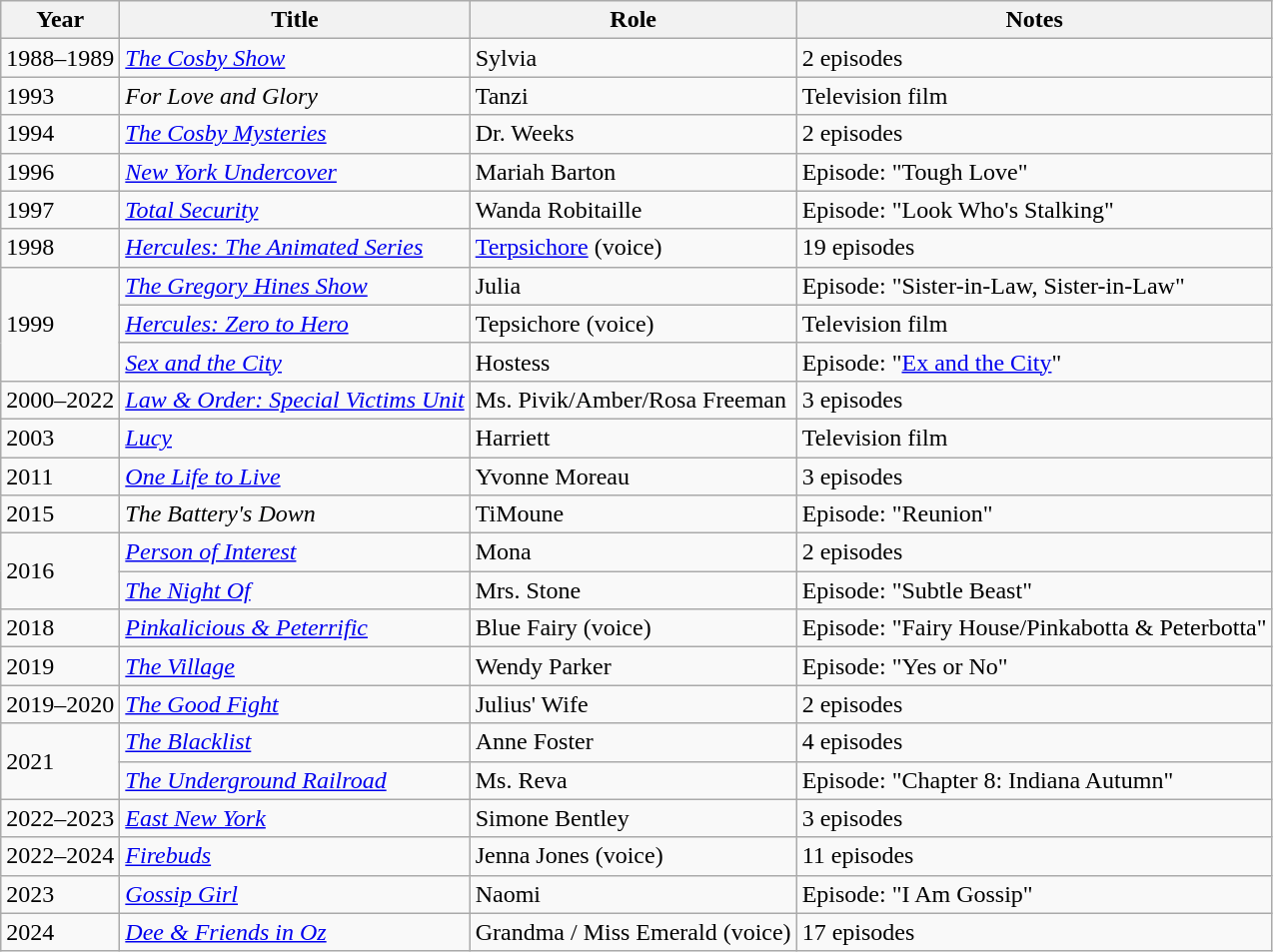<table class="wikitable sortable">
<tr>
<th>Year</th>
<th>Title</th>
<th>Role</th>
<th>Notes</th>
</tr>
<tr>
<td>1988–1989</td>
<td><em><a href='#'>The Cosby Show</a></em></td>
<td>Sylvia</td>
<td>2 episodes</td>
</tr>
<tr>
<td>1993</td>
<td><em>For Love and Glory</em></td>
<td>Tanzi</td>
<td>Television film</td>
</tr>
<tr>
<td>1994</td>
<td><em><a href='#'>The Cosby Mysteries</a></em></td>
<td>Dr. Weeks</td>
<td>2 episodes</td>
</tr>
<tr>
<td>1996</td>
<td><em><a href='#'>New York Undercover</a></em></td>
<td>Mariah Barton</td>
<td>Episode: "Tough Love"</td>
</tr>
<tr>
<td>1997</td>
<td><em><a href='#'>Total Security</a></em></td>
<td>Wanda Robitaille</td>
<td>Episode: "Look Who's Stalking"</td>
</tr>
<tr>
<td>1998</td>
<td><em><a href='#'>Hercules: The Animated Series</a></em></td>
<td><a href='#'>Terpsichore</a> (voice)</td>
<td>19 episodes</td>
</tr>
<tr>
<td rowspan="3">1999</td>
<td><em><a href='#'>The Gregory Hines Show</a></em></td>
<td>Julia</td>
<td>Episode: "Sister-in-Law, Sister-in-Law"</td>
</tr>
<tr>
<td><em><a href='#'>Hercules: Zero to Hero</a></em></td>
<td>Tepsichore (voice)</td>
<td>Television film</td>
</tr>
<tr>
<td><em><a href='#'>Sex and the City</a></em></td>
<td>Hostess</td>
<td>Episode: "<a href='#'>Ex and the City</a>"</td>
</tr>
<tr>
<td>2000–2022</td>
<td><em><a href='#'>Law & Order: Special Victims Unit</a></em></td>
<td>Ms. Pivik/Amber/Rosa Freeman</td>
<td>3 episodes</td>
</tr>
<tr>
<td>2003</td>
<td><em><a href='#'>Lucy</a></em></td>
<td>Harriett</td>
<td>Television film</td>
</tr>
<tr>
<td>2011</td>
<td><em><a href='#'>One Life to Live</a></em></td>
<td>Yvonne Moreau</td>
<td>3 episodes</td>
</tr>
<tr>
<td>2015</td>
<td><em>The Battery's Down</em></td>
<td>TiMoune</td>
<td>Episode: "Reunion"</td>
</tr>
<tr>
<td rowspan="2">2016</td>
<td><em><a href='#'>Person of Interest</a></em></td>
<td>Mona</td>
<td>2 episodes</td>
</tr>
<tr>
<td><em><a href='#'>The Night Of</a></em></td>
<td>Mrs. Stone</td>
<td>Episode: "Subtle Beast"</td>
</tr>
<tr>
<td>2018</td>
<td><em><a href='#'>Pinkalicious & Peterrific</a></em></td>
<td>Blue Fairy (voice)</td>
<td>Episode: "Fairy House/Pinkabotta & Peterbotta"</td>
</tr>
<tr>
<td>2019</td>
<td><em><a href='#'>The Village</a></em></td>
<td>Wendy Parker</td>
<td>Episode: "Yes or No"</td>
</tr>
<tr>
<td>2019–2020</td>
<td><em><a href='#'>The Good Fight</a></em></td>
<td>Julius' Wife</td>
<td>2 episodes</td>
</tr>
<tr>
<td rowspan="2">2021</td>
<td><em><a href='#'>The Blacklist</a></em></td>
<td>Anne Foster</td>
<td>4 episodes</td>
</tr>
<tr>
<td><em><a href='#'>The Underground Railroad</a></em></td>
<td>Ms. Reva</td>
<td>Episode: "Chapter 8: Indiana Autumn"</td>
</tr>
<tr>
<td>2022–2023</td>
<td><em><a href='#'>East New York</a></em></td>
<td>Simone Bentley</td>
<td>3 episodes</td>
</tr>
<tr>
<td>2022–2024</td>
<td><em><a href='#'>Firebuds</a></em></td>
<td>Jenna Jones (voice)</td>
<td>11 episodes</td>
</tr>
<tr>
<td>2023</td>
<td><em><a href='#'>Gossip Girl</a></em></td>
<td>Naomi</td>
<td>Episode: "I Am Gossip"</td>
</tr>
<tr>
<td>2024</td>
<td><em><a href='#'>Dee & Friends in Oz</a></em></td>
<td>Grandma / Miss Emerald (voice)</td>
<td>17 episodes</td>
</tr>
</table>
